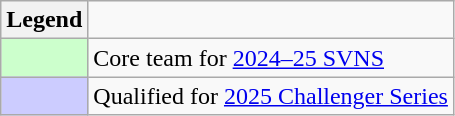<table class="wikitable">
<tr>
<th>Legend</th>
</tr>
<tr>
<td bgcolor="ccffcc"></td>
<td>Core team for <a href='#'>2024–25 SVNS</a></td>
</tr>
<tr>
<td bgcolor="ccccff"></td>
<td>Qualified for <a href='#'>2025 Challenger Series</a></td>
</tr>
</table>
